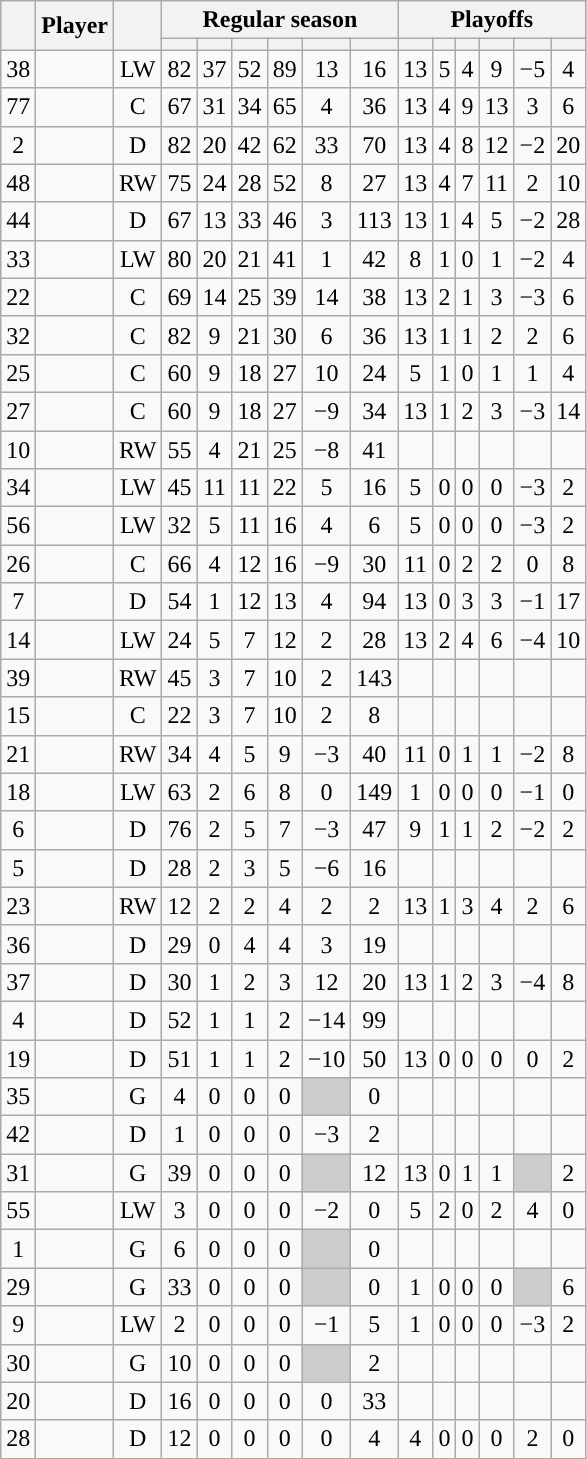<table class="wikitable sortable plainrowheaders" style="text-align:center;">
<tr>
<th scope="col" data-sort-type="number" rowspan="2"></th>
<th scope="col" rowspan="2">Player</th>
<th scope="col" rowspan="2"></th>
<th scope=colgroup colspan=6>Regular season</th>
<th scope=colgroup colspan=6>Playoffs</th>
</tr>
<tr>
<th scope="col" data-sort-type="number"></th>
<th scope="col" data-sort-type="number"></th>
<th scope="col" data-sort-type="number"></th>
<th scope="col" data-sort-type="number"></th>
<th scope="col" data-sort-type="number"></th>
<th scope="col" data-sort-type="number"></th>
<th scope="col" data-sort-type="number"></th>
<th scope="col" data-sort-type="number"></th>
<th scope="col" data-sort-type="number"></th>
<th scope="col" data-sort-type="number"></th>
<th scope="col" data-sort-type="number"></th>
<th scope="col" data-sort-type="number"></th>
</tr>
<tr>
<td scope="row">38</td>
<td align="left"></td>
<td>LW</td>
<td>82</td>
<td>37</td>
<td>52</td>
<td>89</td>
<td>13</td>
<td>16</td>
<td>13</td>
<td>5</td>
<td>4</td>
<td>9</td>
<td>−5</td>
<td>4</td>
</tr>
<tr>
<td scope="row">77</td>
<td align="left"></td>
<td>C</td>
<td>67</td>
<td>31</td>
<td>34</td>
<td>65</td>
<td>4</td>
<td>36</td>
<td>13</td>
<td>4</td>
<td>9</td>
<td>13</td>
<td>3</td>
<td>6</td>
</tr>
<tr>
<td scope="row">2</td>
<td align="left"></td>
<td>D</td>
<td>82</td>
<td>20</td>
<td>42</td>
<td>62</td>
<td>33</td>
<td>70</td>
<td>13</td>
<td>4</td>
<td>8</td>
<td>12</td>
<td>−2</td>
<td>20</td>
</tr>
<tr>
<td scope="row">48</td>
<td align="left"></td>
<td>RW</td>
<td>75</td>
<td>24</td>
<td>28</td>
<td>52</td>
<td>8</td>
<td>27</td>
<td>13</td>
<td>4</td>
<td>7</td>
<td>11</td>
<td>2</td>
<td>10</td>
</tr>
<tr>
<td scope="row">44</td>
<td align="left"></td>
<td>D</td>
<td>67</td>
<td>13</td>
<td>33</td>
<td>46</td>
<td>3</td>
<td>113</td>
<td>13</td>
<td>1</td>
<td>4</td>
<td>5</td>
<td>−2</td>
<td>28</td>
</tr>
<tr>
<td scope="row">33</td>
<td align="left"></td>
<td>LW</td>
<td>80</td>
<td>20</td>
<td>21</td>
<td>41</td>
<td>1</td>
<td>42</td>
<td>8</td>
<td>1</td>
<td>0</td>
<td>1</td>
<td>−2</td>
<td>4</td>
</tr>
<tr>
<td scope="row">22</td>
<td align="left"></td>
<td>C</td>
<td>69</td>
<td>14</td>
<td>25</td>
<td>39</td>
<td>14</td>
<td>38</td>
<td>13</td>
<td>2</td>
<td>1</td>
<td>3</td>
<td>−3</td>
<td>6</td>
</tr>
<tr>
<td scope="row">32</td>
<td align="left"></td>
<td>C</td>
<td>82</td>
<td>9</td>
<td>21</td>
<td>30</td>
<td>6</td>
<td>36</td>
<td>13</td>
<td>1</td>
<td>1</td>
<td>2</td>
<td>2</td>
<td>6</td>
</tr>
<tr>
<td scope="row">25</td>
<td align="left"></td>
<td>C</td>
<td>60</td>
<td>9</td>
<td>18</td>
<td>27</td>
<td>10</td>
<td>24</td>
<td>5</td>
<td>1</td>
<td>0</td>
<td>1</td>
<td>1</td>
<td>4</td>
</tr>
<tr>
<td scope="row">27</td>
<td align="left"></td>
<td>C</td>
<td>60</td>
<td>9</td>
<td>18</td>
<td>27</td>
<td>−9</td>
<td>34</td>
<td>13</td>
<td>1</td>
<td>2</td>
<td>3</td>
<td>−3</td>
<td>14</td>
</tr>
<tr>
<td scope="row">10</td>
<td align="left"></td>
<td>RW</td>
<td>55</td>
<td>4</td>
<td>21</td>
<td>25</td>
<td>−8</td>
<td>41</td>
<td></td>
<td></td>
<td></td>
<td></td>
<td></td>
<td></td>
</tr>
<tr>
<td scope="row">34</td>
<td align="left"></td>
<td>LW</td>
<td>45</td>
<td>11</td>
<td>11</td>
<td>22</td>
<td>5</td>
<td>16</td>
<td>5</td>
<td>0</td>
<td>0</td>
<td>0</td>
<td>−3</td>
<td>2</td>
</tr>
<tr>
<td scope="row">56</td>
<td align="left"></td>
<td>LW</td>
<td>32</td>
<td>5</td>
<td>11</td>
<td>16</td>
<td>4</td>
<td>6</td>
<td>5</td>
<td>0</td>
<td>0</td>
<td>0</td>
<td>−3</td>
<td>2</td>
</tr>
<tr>
<td scope="row">26</td>
<td align="left"></td>
<td>C</td>
<td>66</td>
<td>4</td>
<td>12</td>
<td>16</td>
<td>−9</td>
<td>30</td>
<td>11</td>
<td>0</td>
<td>2</td>
<td>2</td>
<td>0</td>
<td>8</td>
</tr>
<tr>
<td scope="row">7</td>
<td align="left"></td>
<td>D</td>
<td>54</td>
<td>1</td>
<td>12</td>
<td>13</td>
<td>4</td>
<td>94</td>
<td>13</td>
<td>0</td>
<td>3</td>
<td>3</td>
<td>−1</td>
<td>17</td>
</tr>
<tr>
<td scope="row">14</td>
<td align="left"></td>
<td>LW</td>
<td>24</td>
<td>5</td>
<td>7</td>
<td>12</td>
<td>2</td>
<td>28</td>
<td>13</td>
<td>2</td>
<td>4</td>
<td>6</td>
<td>−4</td>
<td>10</td>
</tr>
<tr>
<td scope="row">39</td>
<td align="left"></td>
<td>RW</td>
<td>45</td>
<td>3</td>
<td>7</td>
<td>10</td>
<td>2</td>
<td>143</td>
<td></td>
<td></td>
<td></td>
<td></td>
<td></td>
<td></td>
</tr>
<tr>
<td scope="row">15</td>
<td align="left"></td>
<td>C</td>
<td>22</td>
<td>3</td>
<td>7</td>
<td>10</td>
<td>2</td>
<td>8</td>
<td></td>
<td></td>
<td></td>
<td></td>
<td></td>
<td></td>
</tr>
<tr>
<td scope="row">21</td>
<td align="left"></td>
<td>RW</td>
<td>34</td>
<td>4</td>
<td>5</td>
<td>9</td>
<td>−3</td>
<td>40</td>
<td>11</td>
<td>0</td>
<td>1</td>
<td>1</td>
<td>−2</td>
<td>8</td>
</tr>
<tr>
<td scope="row">18</td>
<td align="left"></td>
<td>LW</td>
<td>63</td>
<td>2</td>
<td>6</td>
<td>8</td>
<td>0</td>
<td>149</td>
<td>1</td>
<td>0</td>
<td>0</td>
<td>0</td>
<td>−1</td>
<td>0</td>
</tr>
<tr>
<td scope="row">6</td>
<td align="left"></td>
<td>D</td>
<td>76</td>
<td>2</td>
<td>5</td>
<td>7</td>
<td>−3</td>
<td>47</td>
<td>9</td>
<td>1</td>
<td>1</td>
<td>2</td>
<td>−2</td>
<td>2</td>
</tr>
<tr>
<td scope="row">5</td>
<td align="left"></td>
<td>D</td>
<td>28</td>
<td>2</td>
<td>3</td>
<td>5</td>
<td>−6</td>
<td>16</td>
<td></td>
<td></td>
<td></td>
<td></td>
<td></td>
<td></td>
</tr>
<tr>
<td scope="row">23</td>
<td align="left"></td>
<td>RW</td>
<td>12</td>
<td>2</td>
<td>2</td>
<td>4</td>
<td>2</td>
<td>2</td>
<td>13</td>
<td>1</td>
<td>3</td>
<td>4</td>
<td>2</td>
<td>6</td>
</tr>
<tr>
<td scope="row">36</td>
<td align="left"></td>
<td>D</td>
<td>29</td>
<td>0</td>
<td>4</td>
<td>4</td>
<td>3</td>
<td>19</td>
<td></td>
<td></td>
<td></td>
<td></td>
<td></td>
<td></td>
</tr>
<tr>
<td scope="row">37</td>
<td align="left"></td>
<td>D</td>
<td>30</td>
<td>1</td>
<td>2</td>
<td>3</td>
<td>12</td>
<td>20</td>
<td>13</td>
<td>1</td>
<td>2</td>
<td>3</td>
<td>−4</td>
<td>8</td>
</tr>
<tr>
<td scope="row">4</td>
<td align="left"></td>
<td>D</td>
<td>52</td>
<td>1</td>
<td>1</td>
<td>2</td>
<td>−14</td>
<td>99</td>
<td></td>
<td></td>
<td></td>
<td></td>
<td></td>
<td></td>
</tr>
<tr>
<td scope="row">19</td>
<td align="left"></td>
<td>D</td>
<td>51</td>
<td>1</td>
<td>1</td>
<td>2</td>
<td>−10</td>
<td>50</td>
<td>13</td>
<td>0</td>
<td>0</td>
<td>0</td>
<td>0</td>
<td>2</td>
</tr>
<tr>
<td scope="row">35</td>
<td align="left"></td>
<td>G</td>
<td>4</td>
<td>0</td>
<td>0</td>
<td>0</td>
<td style="background:#ccc"></td>
<td>0</td>
<td></td>
<td></td>
<td></td>
<td></td>
<td></td>
<td></td>
</tr>
<tr>
<td scope="row">42</td>
<td align="left"></td>
<td>D</td>
<td>1</td>
<td>0</td>
<td>0</td>
<td>0</td>
<td>−3</td>
<td>2</td>
<td></td>
<td></td>
<td></td>
<td></td>
<td></td>
<td></td>
</tr>
<tr>
<td scope="row">31</td>
<td align="left"></td>
<td>G</td>
<td>39</td>
<td>0</td>
<td>0</td>
<td>0</td>
<td style="background:#ccc"></td>
<td>12</td>
<td>13</td>
<td>0</td>
<td>1</td>
<td>1</td>
<td style="background:#ccc"></td>
<td>2</td>
</tr>
<tr>
<td scope="row">55</td>
<td align="left"></td>
<td>LW</td>
<td>3</td>
<td>0</td>
<td>0</td>
<td>0</td>
<td>−2</td>
<td>0</td>
<td>5</td>
<td>2</td>
<td>0</td>
<td>2</td>
<td>4</td>
<td>0</td>
</tr>
<tr>
<td scope="row">1</td>
<td align="left"></td>
<td>G</td>
<td>6</td>
<td>0</td>
<td>0</td>
<td>0</td>
<td style="background:#ccc"></td>
<td>0</td>
<td></td>
<td></td>
<td></td>
<td></td>
<td></td>
<td></td>
</tr>
<tr>
<td scope="row">29</td>
<td align="left"></td>
<td>G</td>
<td>33</td>
<td>0</td>
<td>0</td>
<td>0</td>
<td style="background:#ccc"></td>
<td>0</td>
<td>1</td>
<td>0</td>
<td>0</td>
<td>0</td>
<td style="background:#ccc"></td>
<td>6</td>
</tr>
<tr>
<td scope="row">9</td>
<td align="left"></td>
<td>LW</td>
<td>2</td>
<td>0</td>
<td>0</td>
<td>0</td>
<td>−1</td>
<td>5</td>
<td>1</td>
<td>0</td>
<td>0</td>
<td>0</td>
<td>−3</td>
<td>2</td>
</tr>
<tr>
<td scope="row">30</td>
<td align="left"></td>
<td>G</td>
<td>10</td>
<td>0</td>
<td>0</td>
<td>0</td>
<td style="background:#ccc"></td>
<td>2</td>
<td></td>
<td></td>
<td></td>
<td></td>
<td></td>
<td></td>
</tr>
<tr>
<td scope="row">20</td>
<td align="left"></td>
<td>D</td>
<td>16</td>
<td>0</td>
<td>0</td>
<td>0</td>
<td>0</td>
<td>33</td>
<td></td>
<td></td>
<td></td>
<td></td>
<td></td>
<td></td>
</tr>
<tr>
<td scope="row">28</td>
<td align="left"></td>
<td>D</td>
<td>12</td>
<td>0</td>
<td>0</td>
<td>0</td>
<td>0</td>
<td>4</td>
<td>4</td>
<td>0</td>
<td>0</td>
<td>0</td>
<td>2</td>
<td>0</td>
</tr>
</table>
